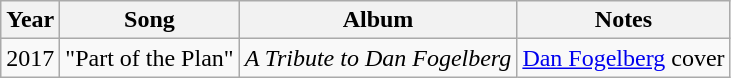<table class="wikitable">
<tr>
<th>Year</th>
<th>Song</th>
<th>Album</th>
<th>Notes</th>
</tr>
<tr>
<td>2017</td>
<td>"Part of the Plan"</td>
<td><em>A Tribute to Dan Fogelberg</em></td>
<td><a href='#'>Dan Fogelberg</a> cover</td>
</tr>
</table>
